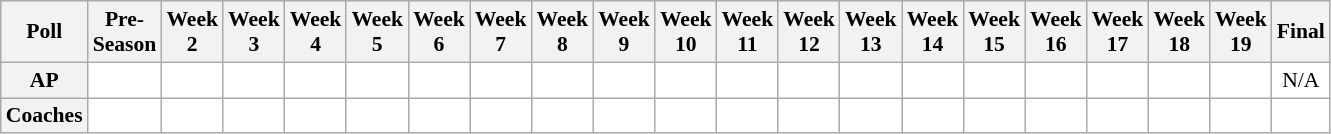<table class="wikitable" style="white-space:nowrap;font-size:90%">
<tr>
<th>Poll</th>
<th>Pre-<br>Season</th>
<th>Week<br>2</th>
<th>Week<br>3</th>
<th>Week<br>4</th>
<th>Week<br>5</th>
<th>Week<br>6</th>
<th>Week<br>7</th>
<th>Week<br>8</th>
<th>Week<br>9</th>
<th>Week<br>10</th>
<th>Week<br>11</th>
<th>Week<br>12</th>
<th>Week<br>13</th>
<th>Week<br>14</th>
<th>Week<br>15</th>
<th>Week<br>16</th>
<th>Week<br>17</th>
<th>Week<br>18</th>
<th>Week<br>19</th>
<th>Final</th>
</tr>
<tr style="text-align:center;">
<th>AP</th>
<td style="background:#FFF;"></td>
<td style="background:#FFF;"></td>
<td style="background:#FFF;"></td>
<td style="background:#FFF;"></td>
<td style="background:#FFF;"></td>
<td style="background:#FFF;"></td>
<td style="background:#FFF;"></td>
<td style="background:#FFF;"></td>
<td style="background:#FFF;"></td>
<td style="background:#FFF;"></td>
<td style="background:#FFF;"></td>
<td style="background:#FFF;"></td>
<td style="background:#FFF;"></td>
<td style="background:#FFF;"></td>
<td style="background:#FFF;"></td>
<td style="background:#FFF;"></td>
<td style="background:#FFF;"></td>
<td style="background:#FFF;"></td>
<td style="background:#FFF;"></td>
<td style="background:#FFF;">N/A</td>
</tr>
<tr style="text-align:center;">
<th>Coaches</th>
<td style="background:#FFF;"></td>
<td style="background:#FFF;"></td>
<td style="background:#FFF;"></td>
<td style="background:#FFF;"></td>
<td style="background:#FFF;"></td>
<td style="background:#FFF;"></td>
<td style="background:#FFF;"></td>
<td style="background:#FFF;"></td>
<td style="background:#FFF;"></td>
<td style="background:#FFF;"></td>
<td style="background:#FFF;"></td>
<td style="background:#FFF;"></td>
<td style="background:#FFF;"></td>
<td style="background:#FFF;"></td>
<td style="background:#FFF;"></td>
<td style="background:#FFF;"></td>
<td style="background:#FFF;"></td>
<td style="background:#FFF;"></td>
<td style="background:#FFF;"></td>
<td style="background:#FFF;"></td>
</tr>
</table>
